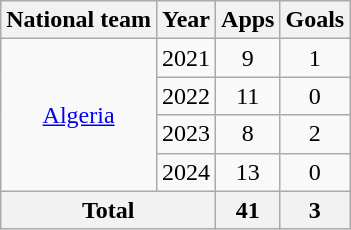<table class="wikitable" style="text-align:center">
<tr>
<th>National team</th>
<th>Year</th>
<th>Apps</th>
<th>Goals</th>
</tr>
<tr>
<td rowspan="4"><a href='#'>Algeria</a></td>
<td>2021</td>
<td>9</td>
<td>1</td>
</tr>
<tr>
<td>2022</td>
<td>11</td>
<td>0</td>
</tr>
<tr>
<td>2023</td>
<td>8</td>
<td>2</td>
</tr>
<tr>
<td>2024</td>
<td>13</td>
<td>0</td>
</tr>
<tr>
<th colspan="2">Total</th>
<th>41</th>
<th>3</th>
</tr>
</table>
